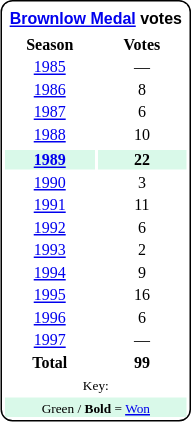<table style="margin-right:4px; margin-top:8px; float:right; border:1px #000 solid; border-radius:8px; background:#fff; font-family:Verdana; font-size:8pt; text-align:center;">
<tr style="background:#fff;">
<td colspan="2;" style="padding:3px; margin-bottom:-3px; margin-top:2px; font-family:Arial; "><strong><a href='#'>Brownlow Medal</a> votes</strong></td>
</tr>
<tr>
<th style="width:50%;">Season</th>
<th style="width:50%;">Votes</th>
</tr>
<tr>
<td><a href='#'>1985</a></td>
<td>—</td>
</tr>
<tr>
<td><a href='#'>1986</a></td>
<td>8</td>
</tr>
<tr>
<td><a href='#'>1987</a></td>
<td>6</td>
</tr>
<tr>
<td><a href='#'>1988</a></td>
<td>10</td>
</tr>
<tr>
</tr>
<tr style="background:#D9F9E9;">
<td><strong><a href='#'>1989</a></strong></td>
<td><strong>22</strong></td>
</tr>
<tr>
<td><a href='#'>1990</a></td>
<td>3</td>
</tr>
<tr>
<td><a href='#'>1991</a></td>
<td>11</td>
</tr>
<tr>
<td><a href='#'>1992</a></td>
<td>6</td>
</tr>
<tr>
<td><a href='#'>1993</a></td>
<td>2</td>
</tr>
<tr>
<td><a href='#'>1994</a></td>
<td>9</td>
</tr>
<tr>
<td><a href='#'>1995</a></td>
<td>16</td>
</tr>
<tr>
<td><a href='#'>1996</a></td>
<td>6</td>
</tr>
<tr>
<td><a href='#'>1997</a></td>
<td>—</td>
</tr>
<tr>
<td><strong>Total</strong></td>
<td><strong>99</strong></td>
</tr>
<tr>
<td colspan=2><small>Key:</small></td>
</tr>
<tr style="background:#d9f9e9; border:1px solid #aaa; width:2em;">
<td colspan=2><small>Green / <strong>Bold</strong> = <a href='#'>Won</a></small></td>
</tr>
</table>
